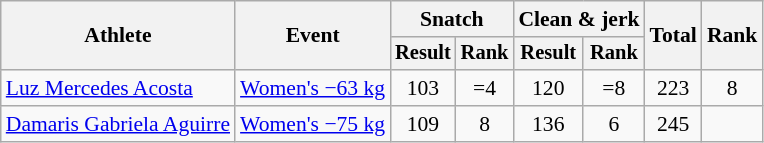<table class="wikitable" style="font-size:90%">
<tr>
<th rowspan="2">Athlete</th>
<th rowspan="2">Event</th>
<th colspan="2">Snatch</th>
<th colspan="2">Clean & jerk</th>
<th rowspan="2">Total</th>
<th rowspan="2">Rank</th>
</tr>
<tr style="font-size:95%">
<th>Result</th>
<th>Rank</th>
<th>Result</th>
<th>Rank</th>
</tr>
<tr align=center>
<td align=left><a href='#'>Luz Mercedes Acosta</a></td>
<td align=left><a href='#'>Women's −63 kg</a></td>
<td>103</td>
<td>=4</td>
<td>120</td>
<td>=8</td>
<td>223</td>
<td>8</td>
</tr>
<tr align=center>
<td align=left><a href='#'>Damaris Gabriela Aguirre</a></td>
<td align=left><a href='#'>Women's −75 kg</a></td>
<td>109</td>
<td>8</td>
<td>136</td>
<td>6</td>
<td>245</td>
<td></td>
</tr>
</table>
